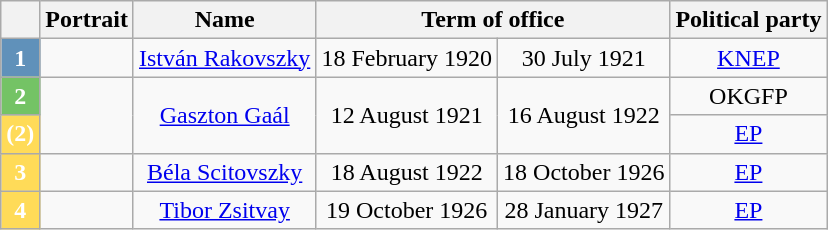<table class="wikitable" style="text-align:center">
<tr>
<th></th>
<th>Portrait</th>
<th>Name<br></th>
<th colspan=2>Term of office</th>
<th>Political party</th>
</tr>
<tr>
<th style="background-color:#6091BA; color:white">1</th>
<td></td>
<td><a href='#'>István Rakovszky</a><br></td>
<td>18 February 1920</td>
<td>30 July 1921</td>
<td><a href='#'>KNEP</a></td>
</tr>
<tr>
<th style="background-color:#74C365; color:white">2</th>
<td rowspan=2></td>
<td rowspan=2><a href='#'>Gaszton Gaál</a><br></td>
<td rowspan=2>12 August 1921</td>
<td rowspan=2>16 August 1922</td>
<td>OKGFP</td>
</tr>
<tr>
<th style="background-color:#FFDB58; color:white">(2)</th>
<td><a href='#'>EP</a></td>
</tr>
<tr>
<th style="background-color:#FFDB58; color:white">3</th>
<td></td>
<td><a href='#'>Béla Scitovszky</a><br></td>
<td>18 August 1922</td>
<td>18 October 1926</td>
<td><a href='#'>EP</a></td>
</tr>
<tr>
<th style="background-color:#FFDB58; color:white">4</th>
<td></td>
<td><a href='#'>Tibor Zsitvay</a><br></td>
<td>19 October 1926</td>
<td>28 January 1927</td>
<td><a href='#'>EP</a></td>
</tr>
</table>
